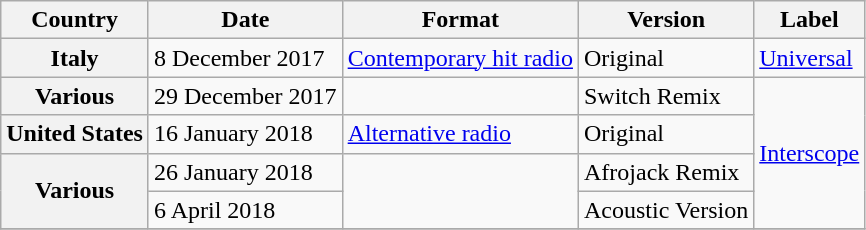<table class="wikitable plainrowheaders">
<tr>
<th scope="col">Country</th>
<th scope="col">Date</th>
<th scope="col">Format</th>
<th scope="col">Version</th>
<th scope="col">Label</th>
</tr>
<tr>
<th scope="row">Italy</th>
<td>8 December 2017</td>
<td><a href='#'>Contemporary hit radio</a></td>
<td>Original</td>
<td><a href='#'>Universal</a></td>
</tr>
<tr>
<th scope="row">Various</th>
<td>29 December 2017</td>
<td></td>
<td>Switch Remix</td>
<td rowspan="4"><a href='#'>Interscope</a></td>
</tr>
<tr>
<th scope="row">United States</th>
<td>16 January 2018</td>
<td><a href='#'>Alternative radio</a></td>
<td>Original</td>
</tr>
<tr>
<th scope="row" rowspan="2">Various</th>
<td>26 January 2018</td>
<td rowspan="2"></td>
<td>Afrojack Remix</td>
</tr>
<tr>
<td>6 April 2018</td>
<td>Acoustic Version</td>
</tr>
<tr>
</tr>
</table>
